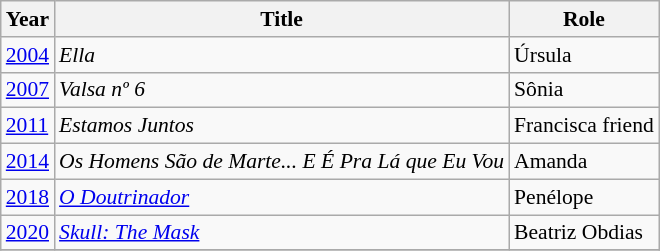<table class="wikitable" style="font-size: 90%;">
<tr>
<th>Year</th>
<th>Title</th>
<th>Role</th>
</tr>
<tr>
<td><a href='#'>2004</a></td>
<td><em>Ella</em></td>
<td>Úrsula</td>
</tr>
<tr>
<td><a href='#'>2007</a></td>
<td><em>Valsa nº 6</em></td>
<td>Sônia</td>
</tr>
<tr>
<td><a href='#'>2011</a></td>
<td><em>Estamos Juntos</em></td>
<td>Francisca friend</td>
</tr>
<tr>
<td><a href='#'>2014</a></td>
<td><em>Os Homens São de Marte... E É Pra Lá que Eu Vou</em></td>
<td>Amanda</td>
</tr>
<tr>
<td><a href='#'>2018</a></td>
<td><em><a href='#'>O Doutrinador</a></em></td>
<td>Penélope</td>
</tr>
<tr>
<td><a href='#'>2020</a></td>
<td><em><a href='#'>Skull: The Mask</a></em></td>
<td>Beatriz Obdias</td>
</tr>
<tr>
</tr>
</table>
